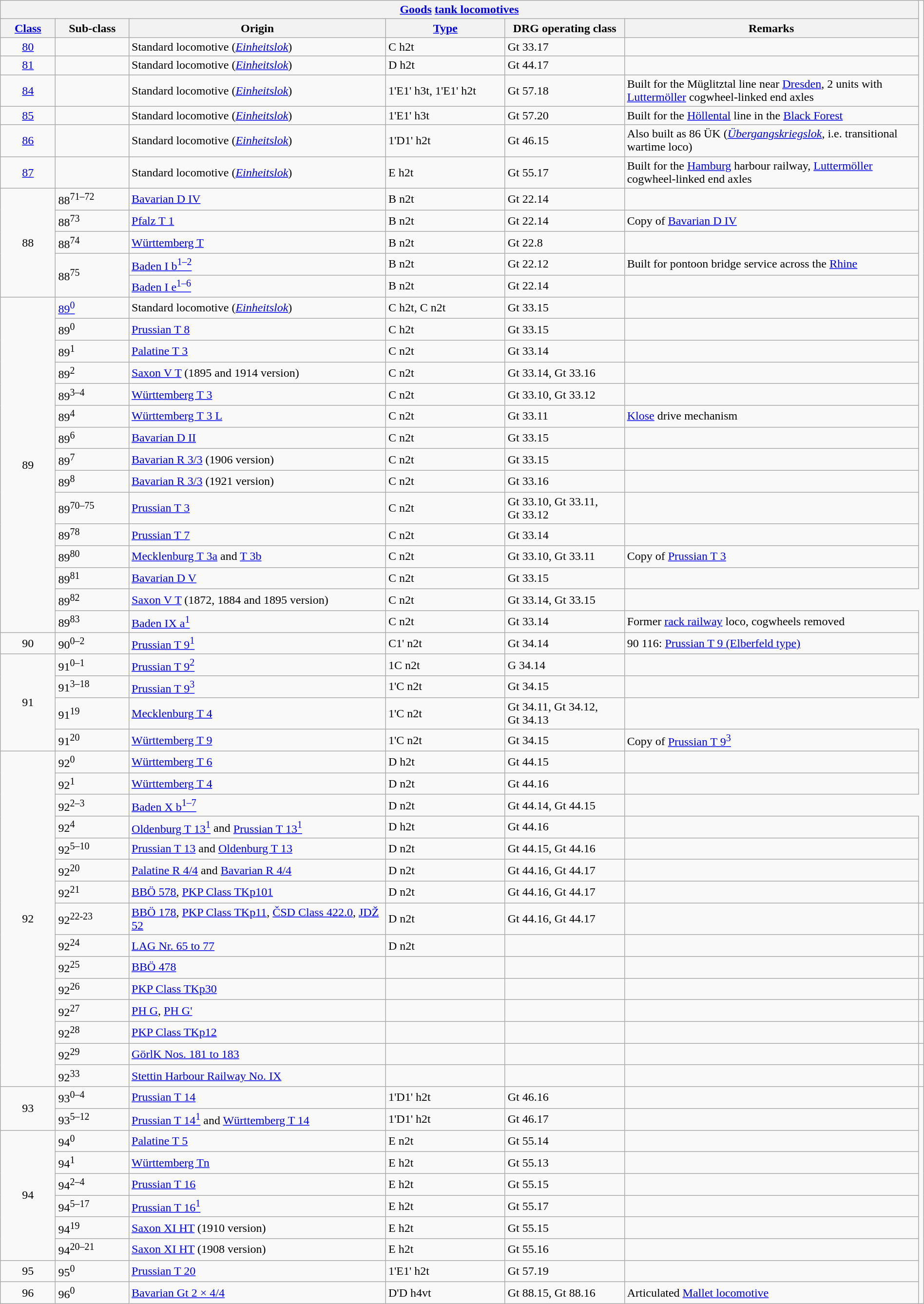<table class="wikitable" width="100%">
<tr>
<th colspan="6"><a href='#'>Goods</a> <a href='#'>tank locomotives</a></th>
</tr>
<tr>
<th width="6%"><a href='#'>Class</a></th>
<th width="8%">Sub-class</th>
<th width="28%">Origin</th>
<th width="13%"><a href='#'>Type</a></th>
<th width="13%">DRG operating class</th>
<th width="32%">Remarks</th>
</tr>
<tr>
<td align="center"><a href='#'>80</a></td>
<td></td>
<td>Standard locomotive (<a href='#'><em>Einheitslok</em></a>)</td>
<td>C h2t</td>
<td>Gt 33.17</td>
<td></td>
</tr>
<tr>
<td align="center"><a href='#'>81</a></td>
<td></td>
<td>Standard locomotive (<a href='#'><em>Einheitslok</em></a>)</td>
<td>D h2t</td>
<td>Gt 44.17</td>
<td></td>
</tr>
<tr>
<td align="center"><a href='#'>84</a></td>
<td></td>
<td>Standard locomotive (<a href='#'><em>Einheitslok</em></a>)</td>
<td>1'E1' h3t, 1'E1' h2t</td>
<td>Gt 57.18</td>
<td>Built for the Müglitztal line near <a href='#'>Dresden</a>, 2 units with <a href='#'>Luttermöller</a> cogwheel-linked end axles</td>
</tr>
<tr>
<td align="center"><a href='#'>85</a></td>
<td></td>
<td>Standard locomotive (<a href='#'><em>Einheitslok</em></a>)</td>
<td>1'E1' h3t</td>
<td>Gt 57.20</td>
<td>Built for the <a href='#'>Höllental</a> line in the <a href='#'>Black Forest</a></td>
</tr>
<tr>
<td align="center"><a href='#'>86</a></td>
<td></td>
<td>Standard locomotive (<a href='#'><em>Einheitslok</em></a>)</td>
<td>1'D1' h2t</td>
<td>Gt 46.15</td>
<td>Also built as 86 ÜK (<em><a href='#'>Übergangskriegslok</a></em>, i.e. transitional wartime loco)</td>
</tr>
<tr>
<td align="center"><a href='#'>87</a></td>
<td></td>
<td>Standard locomotive (<a href='#'><em>Einheitslok</em></a>)</td>
<td>E h2t</td>
<td>Gt 55.17</td>
<td>Built for the <a href='#'>Hamburg</a> harbour railway, <a href='#'>Luttermöller</a> cogwheel-linked end axles</td>
</tr>
<tr>
<td align="center" rowspan="5">88</td>
<td>88<sup>71–72</sup></td>
<td><a href='#'>Bavarian D IV</a></td>
<td>B n2t</td>
<td>Gt 22.14</td>
<td></td>
</tr>
<tr>
<td>88<sup>73</sup></td>
<td><a href='#'>Pfalz T 1</a></td>
<td>B n2t</td>
<td>Gt 22.14</td>
<td>Copy of <a href='#'>Bavarian D IV</a></td>
</tr>
<tr>
<td>88<sup>74</sup></td>
<td><a href='#'>Württemberg T</a></td>
<td>B n2t</td>
<td>Gt 22.8</td>
<td></td>
</tr>
<tr>
<td rowspan="2">88<sup>75</sup></td>
<td><a href='#'>Baden I b<sup>1–2</sup></a></td>
<td>B n2t</td>
<td>Gt 22.12</td>
<td>Built for pontoon bridge service across the <a href='#'>Rhine</a></td>
</tr>
<tr>
<td><a href='#'>Baden I e<sup>1–6</sup></a></td>
<td>B n2t</td>
<td>Gt 22.14</td>
<td></td>
</tr>
<tr>
<td align="center" rowspan="15">89</td>
<td><a href='#'>89<sup>0</sup></a></td>
<td>Standard locomotive (<a href='#'><em>Einheitslok</em></a>)</td>
<td>C h2t, C n2t</td>
<td>Gt 33.15</td>
<td></td>
</tr>
<tr>
<td>89<sup>0</sup></td>
<td><a href='#'>Prussian T 8</a></td>
<td>C h2t</td>
<td>Gt 33.15</td>
<td></td>
</tr>
<tr>
<td>89<sup>1</sup></td>
<td><a href='#'>Palatine T 3</a></td>
<td>C n2t</td>
<td>Gt 33.14</td>
<td></td>
</tr>
<tr>
<td>89<sup>2</sup></td>
<td><a href='#'>Saxon V T</a> (1895 and 1914 version)</td>
<td>C n2t</td>
<td>Gt 33.14, Gt 33.16</td>
<td></td>
</tr>
<tr>
<td>89<sup>3–4</sup></td>
<td><a href='#'>Württemberg T 3</a></td>
<td>C n2t</td>
<td>Gt 33.10, Gt 33.12</td>
<td></td>
</tr>
<tr>
<td>89<sup>4</sup></td>
<td><a href='#'>Württemberg T 3 L</a></td>
<td>C n2t</td>
<td>Gt 33.11</td>
<td><a href='#'>Klose</a> drive mechanism</td>
</tr>
<tr>
<td>89<sup>6</sup></td>
<td><a href='#'>Bavarian D II</a></td>
<td>C n2t</td>
<td>Gt 33.15</td>
<td></td>
</tr>
<tr>
<td>89<sup>7</sup></td>
<td><a href='#'>Bavarian R 3/3</a> (1906 version)</td>
<td>C n2t</td>
<td>Gt 33.15</td>
<td></td>
</tr>
<tr>
<td>89<sup>8</sup></td>
<td><a href='#'>Bavarian R 3/3</a> (1921 version)</td>
<td>C n2t</td>
<td>Gt 33.16</td>
<td></td>
</tr>
<tr>
<td>89<sup>70–75</sup></td>
<td><a href='#'>Prussian T 3</a></td>
<td>C n2t</td>
<td>Gt 33.10, Gt 33.11, Gt 33.12</td>
<td></td>
</tr>
<tr>
<td>89<sup>78</sup></td>
<td><a href='#'>Prussian T 7</a></td>
<td>C n2t</td>
<td>Gt 33.14</td>
<td></td>
</tr>
<tr>
<td>89<sup>80</sup></td>
<td><a href='#'>Mecklenburg T 3a</a> and <a href='#'>T 3b</a></td>
<td>C n2t</td>
<td>Gt 33.10, Gt 33.11</td>
<td>Copy of <a href='#'>Prussian T 3</a></td>
</tr>
<tr>
<td>89<sup>81</sup></td>
<td><a href='#'>Bavarian D V</a></td>
<td>C n2t</td>
<td>Gt 33.15</td>
<td></td>
</tr>
<tr>
<td>89<sup>82</sup></td>
<td><a href='#'>Saxon V T</a> (1872, 1884 and 1895 version)</td>
<td>C n2t</td>
<td>Gt 33.14, Gt 33.15</td>
</tr>
<tr>
<td>89<sup>83</sup></td>
<td><a href='#'>Baden IX a<sup>1</sup></a></td>
<td>C n2t</td>
<td>Gt 33.14</td>
<td>Former <a href='#'>rack railway</a> loco, cogwheels removed</td>
</tr>
<tr>
<td align="center">90</td>
<td>90<sup>0–2</sup></td>
<td><a href='#'>Prussian T 9<sup>1</sup></a></td>
<td>C1' n2t</td>
<td>Gt 34.14</td>
<td>90 116: <a href='#'>Prussian T 9 (Elberfeld type)</a></td>
</tr>
<tr>
<td align="center" rowspan="4">91</td>
<td>91<sup>0–1</sup></td>
<td><a href='#'>Prussian T 9<sup>2</sup></a></td>
<td>1C n2t</td>
<td>G 34.14</td>
<td></td>
</tr>
<tr>
<td>91<sup>3–18</sup></td>
<td><a href='#'>Prussian T 9<sup>3</sup></a></td>
<td>1'C n2t</td>
<td>Gt 34.15</td>
<td></td>
</tr>
<tr>
<td>91<sup>19</sup></td>
<td><a href='#'>Mecklenburg T 4</a></td>
<td>1'C n2t</td>
<td>Gt 34.11, Gt 34.12, Gt 34.13</td>
</tr>
<tr>
<td>91<sup>20</sup></td>
<td><a href='#'>Württemberg T 9</a></td>
<td>1'C n2t</td>
<td>Gt 34.15</td>
<td>Copy of <a href='#'>Prussian T 9<sup>3</sup></a></td>
</tr>
<tr>
<td id="Class 92" align="center" rowspan="15">92</td>
<td>92<sup>0</sup></td>
<td><a href='#'>Württemberg T 6</a></td>
<td>D h2t</td>
<td>Gt 44.15</td>
<td></td>
</tr>
<tr>
<td>92<sup>1</sup></td>
<td><a href='#'>Württemberg T 4</a></td>
<td>D n2t</td>
<td>Gt 44.16</td>
<td></td>
</tr>
<tr>
<td>92<sup>2–3</sup></td>
<td><a href='#'>Baden X b<sup>1–7</sup></a></td>
<td>D n2t</td>
<td>Gt 44.14, Gt 44.15</td>
</tr>
<tr>
<td>92<sup>4</sup></td>
<td><a href='#'>Oldenburg T 13<sup>1</sup></a> and <a href='#'>Prussian T 13<sup>1</sup></a></td>
<td>D h2t</td>
<td>Gt 44.16</td>
<td></td>
</tr>
<tr>
<td>92<sup>5–10</sup></td>
<td><a href='#'>Prussian T 13</a> and <a href='#'>Oldenburg T 13</a></td>
<td>D n2t</td>
<td>Gt 44.15, Gt 44.16</td>
<td></td>
</tr>
<tr>
<td>92<sup>20</sup></td>
<td><a href='#'>Palatine R 4/4</a> and <a href='#'>Bavarian R 4/4</a></td>
<td>D n2t</td>
<td>Gt 44.16, Gt 44.17</td>
<td></td>
</tr>
<tr>
<td>92<sup>21</sup></td>
<td><a href='#'>BBÖ 578</a>, <a href='#'>PKP Class TKp101</a></td>
<td>D n2t</td>
<td>Gt 44.16, Gt 44.17</td>
<td></td>
</tr>
<tr>
<td>92<sup>22-23</sup></td>
<td><a href='#'>BBÖ 178</a>, <a href='#'>PKP Class TKp11</a>, <a href='#'>ČSD Class 422.0</a>, <a href='#'>JDŽ 52</a></td>
<td>D n2t</td>
<td>Gt 44.16, Gt 44.17</td>
<td></td>
<td></td>
</tr>
<tr>
<td>92<sup>24</sup></td>
<td><a href='#'>LAG Nr. 65 to 77</a></td>
<td>D n2t</td>
<td></td>
<td></td>
</tr>
<tr>
<td>92<sup>25</sup></td>
<td><a href='#'>BBÖ 478</a></td>
<td></td>
<td></td>
<td></td>
<td></td>
</tr>
<tr>
<td>92<sup>26</sup></td>
<td><a href='#'>PKP Class TKp30</a></td>
<td></td>
<td></td>
<td></td>
<td></td>
</tr>
<tr>
<td>92<sup>27</sup></td>
<td><a href='#'>PH G</a>, <a href='#'>PH G'</a></td>
<td></td>
<td></td>
<td></td>
<td></td>
</tr>
<tr>
<td>92<sup>28</sup></td>
<td><a href='#'>PKP Class TKp12</a></td>
<td></td>
<td></td>
<td></td>
<td></td>
</tr>
<tr>
<td>92<sup>29</sup></td>
<td><a href='#'>GörlK Nos. 181 to 183</a></td>
<td></td>
<td></td>
<td></td>
<td></td>
</tr>
<tr>
<td>92<sup>33</sup></td>
<td><a href='#'>Stettin Harbour Railway No. IX</a></td>
<td></td>
<td></td>
<td></td>
<td></td>
</tr>
<tr>
<td align="center" rowspan="2">93</td>
<td>93<sup>0–4</sup></td>
<td><a href='#'>Prussian T 14</a></td>
<td>1'D1' h2t</td>
<td>Gt 46.16</td>
<td></td>
</tr>
<tr>
<td>93<sup>5–12</sup></td>
<td><a href='#'>Prussian T 14<sup>1</sup></a> and <a href='#'>Württemberg T 14</a></td>
<td>1'D1' h2t</td>
<td>Gt 46.17</td>
<td></td>
</tr>
<tr>
<td align="center" rowspan="6">94</td>
<td>94<sup>0</sup></td>
<td><a href='#'>Palatine T 5</a></td>
<td>E n2t</td>
<td>Gt 55.14</td>
<td></td>
</tr>
<tr>
<td>94<sup>1</sup></td>
<td><a href='#'>Württemberg Tn</a></td>
<td>E h2t</td>
<td>Gt 55.13</td>
<td></td>
</tr>
<tr>
<td>94<sup>2–4</sup></td>
<td><a href='#'>Prussian T 16</a></td>
<td>E h2t</td>
<td>Gt 55.15</td>
<td></td>
</tr>
<tr>
<td>94<sup>5–17</sup></td>
<td><a href='#'>Prussian T 16<sup>1</sup></a></td>
<td>E h2t</td>
<td>Gt 55.17</td>
<td></td>
</tr>
<tr>
<td>94<sup>19</sup></td>
<td><a href='#'>Saxon XI HT</a> (1910 version)</td>
<td>E h2t</td>
<td>Gt 55.15</td>
<td></td>
</tr>
<tr>
<td>94<sup>20–21</sup></td>
<td><a href='#'>Saxon XI HT</a> (1908 version)</td>
<td>E h2t</td>
<td>Gt 55.16</td>
<td></td>
</tr>
<tr>
<td align="center">95</td>
<td>95<sup>0</sup></td>
<td><a href='#'>Prussian T 20</a></td>
<td>1'E1' h2t</td>
<td>Gt 57.19</td>
<td></td>
</tr>
<tr>
<td align="center">96</td>
<td>96<sup>0</sup></td>
<td><a href='#'>Bavarian Gt 2 × 4/4</a></td>
<td>D'D h4vt</td>
<td>Gt 88.15, Gt 88.16</td>
<td>Articulated <a href='#'>Mallet locomotive</a></td>
</tr>
</table>
